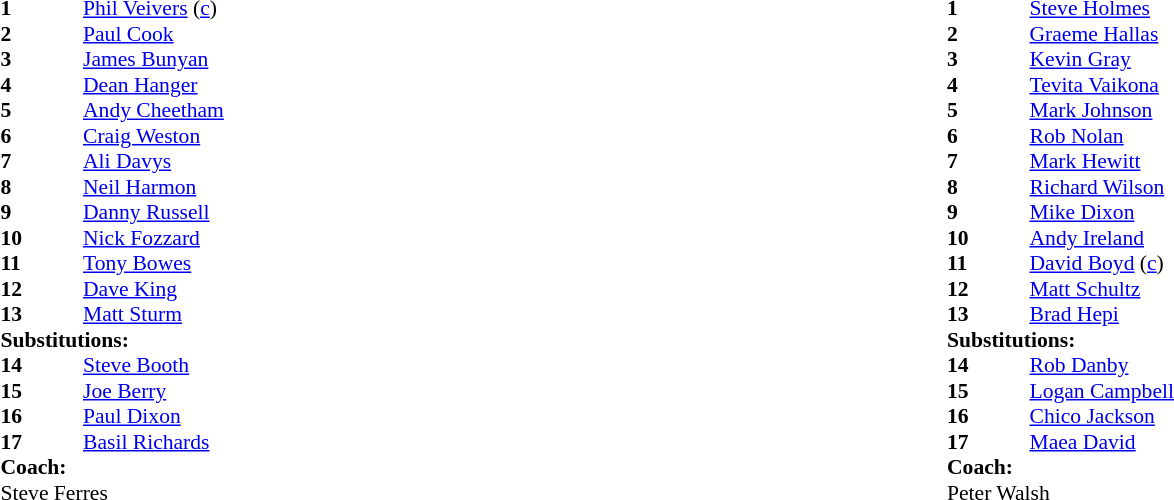<table width="100%">
<tr>
<td valign="top" width="50%"><br><table style="font-size: 90%" cellspacing="0" cellpadding="0">
<tr>
<th width="55"></th>
</tr>
<tr>
<td><strong>1</strong></td>
<td><a href='#'>Phil Veivers</a> (<a href='#'>c</a>)</td>
</tr>
<tr>
<td><strong>2</strong></td>
<td><a href='#'>Paul Cook</a></td>
</tr>
<tr>
<td><strong>3</strong></td>
<td><a href='#'>James Bunyan</a></td>
</tr>
<tr>
<td><strong>4</strong></td>
<td><a href='#'>Dean Hanger</a></td>
</tr>
<tr>
<td><strong>5</strong></td>
<td><a href='#'>Andy Cheetham</a></td>
</tr>
<tr>
<td><strong>6</strong></td>
<td><a href='#'>Craig Weston</a></td>
</tr>
<tr>
<td><strong>7</strong></td>
<td><a href='#'>Ali Davys</a></td>
</tr>
<tr>
<td><strong>8</strong></td>
<td><a href='#'>Neil Harmon</a></td>
</tr>
<tr>
<td><strong>9</strong></td>
<td><a href='#'>Danny Russell</a></td>
</tr>
<tr>
<td><strong>10</strong></td>
<td><a href='#'>Nick Fozzard</a></td>
</tr>
<tr>
<td><strong>11</strong></td>
<td><a href='#'>Tony Bowes</a></td>
</tr>
<tr>
<td><strong>12</strong></td>
<td><a href='#'>Dave King</a></td>
</tr>
<tr>
<td><strong>13</strong></td>
<td><a href='#'>Matt Sturm</a></td>
</tr>
<tr>
<td colspan=3><strong>Substitutions:</strong></td>
</tr>
<tr>
<td><strong>14</strong></td>
<td><a href='#'>Steve Booth</a></td>
</tr>
<tr>
<td><strong>15</strong></td>
<td><a href='#'>Joe Berry</a></td>
</tr>
<tr>
<td><strong>16</strong></td>
<td><a href='#'>Paul Dixon</a></td>
</tr>
<tr>
<td><strong>17</strong></td>
<td><a href='#'>Basil Richards</a></td>
</tr>
<tr>
<td colspan=3><strong>Coach:</strong></td>
</tr>
<tr>
<td colspan="4">Steve Ferres</td>
</tr>
</table>
</td>
<td valign="top" width="50%"><br><table style="font-size: 90%" cellspacing="0" cellpadding="0">
<tr>
<th width="55"></th>
</tr>
<tr>
<td><strong>1</strong></td>
<td><a href='#'>Steve Holmes</a></td>
</tr>
<tr>
<td><strong>2</strong></td>
<td><a href='#'>Graeme Hallas</a></td>
</tr>
<tr>
<td><strong>3</strong></td>
<td><a href='#'>Kevin Gray</a></td>
</tr>
<tr>
<td><strong>4</strong></td>
<td><a href='#'>Tevita Vaikona</a></td>
</tr>
<tr>
<td><strong>5</strong></td>
<td><a href='#'>Mark Johnson</a></td>
</tr>
<tr>
<td><strong>6</strong></td>
<td><a href='#'>Rob Nolan</a></td>
</tr>
<tr>
<td><strong>7</strong></td>
<td><a href='#'>Mark Hewitt</a></td>
</tr>
<tr>
<td><strong>8</strong></td>
<td><a href='#'>Richard Wilson</a></td>
</tr>
<tr>
<td><strong>9</strong></td>
<td><a href='#'>Mike Dixon</a></td>
</tr>
<tr>
<td><strong>10</strong></td>
<td><a href='#'>Andy Ireland</a></td>
</tr>
<tr>
<td><strong>11</strong></td>
<td><a href='#'>David Boyd</a>  (<a href='#'>c</a>)</td>
</tr>
<tr>
<td><strong>12</strong></td>
<td><a href='#'>Matt Schultz</a></td>
</tr>
<tr>
<td><strong>13</strong></td>
<td><a href='#'>Brad Hepi</a></td>
</tr>
<tr>
<td colspan=3><strong>Substitutions:</strong></td>
</tr>
<tr>
<td><strong>14</strong></td>
<td><a href='#'>Rob Danby</a></td>
</tr>
<tr>
<td><strong>15</strong></td>
<td><a href='#'>Logan Campbell</a></td>
</tr>
<tr>
<td><strong>16</strong></td>
<td><a href='#'>Chico Jackson</a></td>
</tr>
<tr>
<td><strong>17</strong></td>
<td><a href='#'>Maea David</a></td>
</tr>
<tr>
<td colspan=3><strong>Coach:</strong></td>
</tr>
<tr>
<td colspan="4">Peter Walsh</td>
</tr>
</table>
</td>
</tr>
</table>
